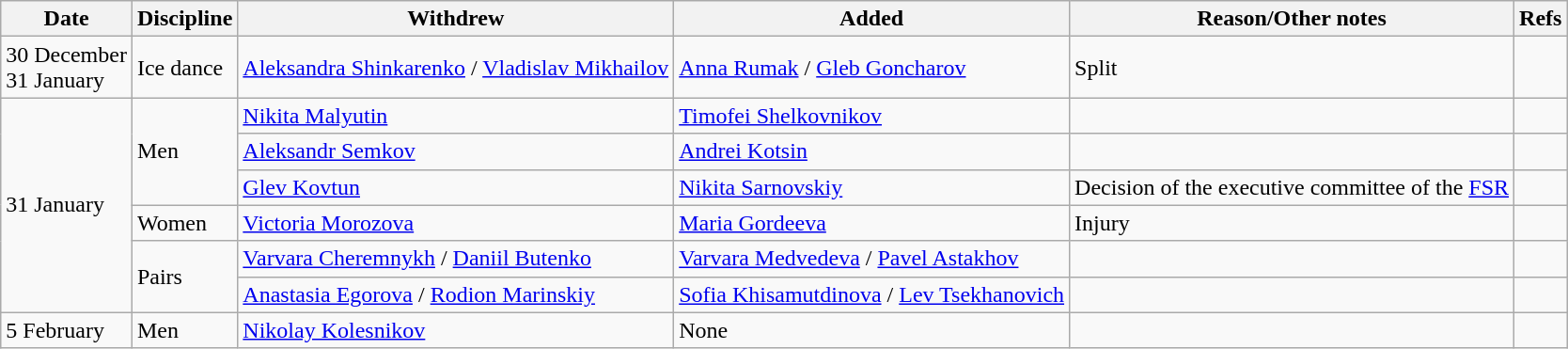<table class="wikitable sortable">
<tr>
<th>Date</th>
<th>Discipline</th>
<th>Withdrew</th>
<th>Added</th>
<th>Reason/Other notes</th>
<th>Refs</th>
</tr>
<tr>
<td>30 December<br>31 January</td>
<td>Ice dance</td>
<td><a href='#'>Aleksandra Shinkarenko</a> / <a href='#'>Vladislav Mikhailov</a></td>
<td><a href='#'>Anna Rumak</a> / <a href='#'>Gleb Goncharov</a></td>
<td>Split</td>
<td></td>
</tr>
<tr>
<td rowspan=6>31 January</td>
<td rowspan=3>Men</td>
<td><a href='#'>Nikita Malyutin</a></td>
<td><a href='#'>Timofei Shelkovnikov</a></td>
<td></td>
<td></td>
</tr>
<tr>
<td><a href='#'>Aleksandr Semkov</a></td>
<td><a href='#'>Andrei Kotsin</a></td>
<td></td>
<td></td>
</tr>
<tr>
<td><a href='#'>Glev Kovtun</a></td>
<td><a href='#'>Nikita Sarnovskiy</a></td>
<td>Decision of the executive committee of the <a href='#'>FSR</a></td>
<td></td>
</tr>
<tr>
<td>Women</td>
<td><a href='#'>Victoria Morozova</a></td>
<td><a href='#'>Maria Gordeeva</a></td>
<td>Injury</td>
<td></td>
</tr>
<tr>
<td rowspan=2>Pairs</td>
<td><a href='#'>Varvara Cheremnykh</a> / <a href='#'>Daniil Butenko</a></td>
<td><a href='#'>Varvara Medvedeva</a> / <a href='#'>Pavel Astakhov</a></td>
<td></td>
<td></td>
</tr>
<tr>
<td><a href='#'>Anastasia Egorova</a> / <a href='#'>Rodion Marinskiy</a></td>
<td><a href='#'>Sofia Khisamutdinova</a> / <a href='#'>Lev Tsekhanovich</a></td>
<td></td>
<td></td>
</tr>
<tr>
<td>5 February</td>
<td>Men</td>
<td><a href='#'>Nikolay Kolesnikov</a></td>
<td>None</td>
<td></td>
<td></td>
</tr>
</table>
